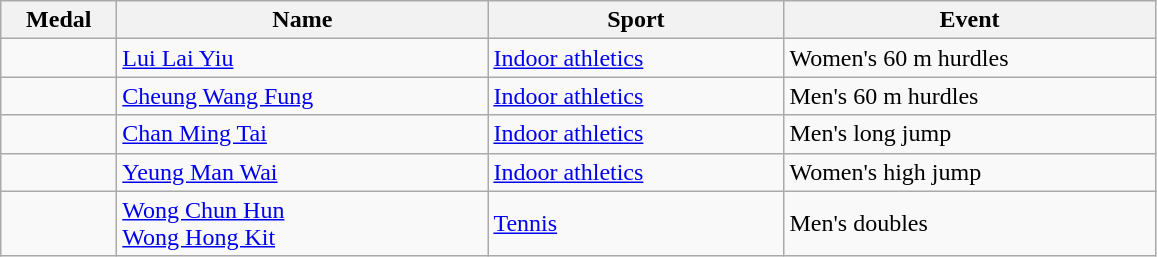<table class="wikitable sortable" style="text-align:left;">
<tr>
<th width="70">Medal</th>
<th width="240">Name</th>
<th width="190">Sport</th>
<th width="240">Event</th>
</tr>
<tr>
<td></td>
<td><a href='#'>Lui Lai Yiu</a></td>
<td><a href='#'>Indoor athletics</a></td>
<td>Women's 60 m hurdles</td>
</tr>
<tr>
<td></td>
<td><a href='#'>Cheung Wang Fung</a></td>
<td><a href='#'>Indoor athletics</a></td>
<td>Men's 60 m hurdles</td>
</tr>
<tr>
<td></td>
<td><a href='#'>Chan Ming Tai</a></td>
<td><a href='#'>Indoor athletics</a></td>
<td>Men's long jump</td>
</tr>
<tr>
<td></td>
<td><a href='#'>Yeung Man Wai</a></td>
<td><a href='#'>Indoor athletics</a></td>
<td>Women's high jump</td>
</tr>
<tr>
<td></td>
<td><a href='#'>Wong Chun Hun</a><br><a href='#'>Wong Hong Kit</a></td>
<td><a href='#'>Tennis</a></td>
<td>Men's doubles</td>
</tr>
</table>
